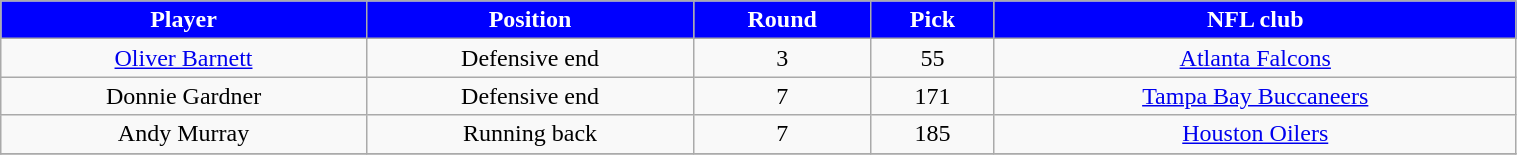<table class="wikitable" width="80%">
<tr align="center"  style="background: blue;color:#FFFFFF;">
<td><strong>Player</strong></td>
<td><strong>Position</strong></td>
<td><strong>Round</strong></td>
<td><strong>Pick</strong></td>
<td><strong>NFL club</strong></td>
</tr>
<tr align="center" bgcolor="">
<td><a href='#'>Oliver Barnett</a></td>
<td>Defensive end</td>
<td>3</td>
<td>55</td>
<td><a href='#'>Atlanta Falcons</a></td>
</tr>
<tr align="center" bgcolor="">
<td>Donnie Gardner</td>
<td>Defensive end</td>
<td>7</td>
<td>171</td>
<td><a href='#'>Tampa Bay Buccaneers</a></td>
</tr>
<tr align="center" bgcolor="">
<td>Andy Murray</td>
<td>Running back</td>
<td>7</td>
<td>185</td>
<td><a href='#'>Houston Oilers</a></td>
</tr>
<tr align="center" bgcolor="">
</tr>
</table>
